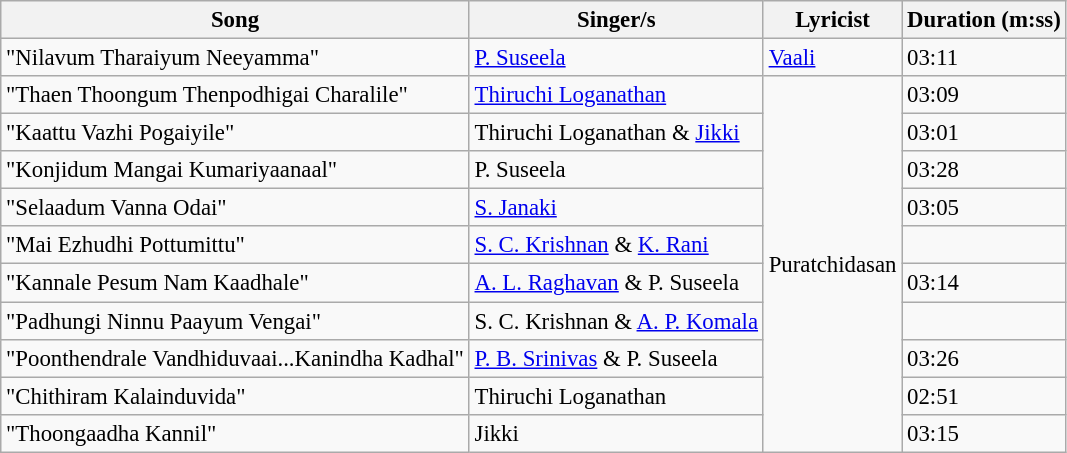<table class="wikitable" style="font-size:95%;">
<tr>
<th>Song</th>
<th>Singer/s</th>
<th>Lyricist</th>
<th>Duration (m:ss)</th>
</tr>
<tr>
<td>"Nilavum Tharaiyum Neeyamma"</td>
<td><a href='#'>P. Suseela</a></td>
<td><a href='#'>Vaali</a></td>
<td>03:11</td>
</tr>
<tr>
<td>"Thaen Thoongum Thenpodhigai Charalile"</td>
<td><a href='#'>Thiruchi Loganathan</a></td>
<td rowspan=10>Puratchidasan</td>
<td>03:09</td>
</tr>
<tr>
<td>"Kaattu Vazhi Pogaiyile"</td>
<td>Thiruchi Loganathan & <a href='#'>Jikki</a></td>
<td>03:01</td>
</tr>
<tr>
<td>"Konjidum Mangai Kumariyaanaal"</td>
<td>P. Suseela</td>
<td>03:28</td>
</tr>
<tr>
<td>"Selaadum Vanna Odai"</td>
<td><a href='#'>S. Janaki</a></td>
<td>03:05</td>
</tr>
<tr>
<td>"Mai Ezhudhi Pottumittu"</td>
<td><a href='#'>S. C. Krishnan</a> & <a href='#'>K. Rani</a></td>
<td></td>
</tr>
<tr>
<td>"Kannale Pesum Nam Kaadhale"</td>
<td><a href='#'>A. L. Raghavan</a> & P. Suseela</td>
<td>03:14</td>
</tr>
<tr>
<td>"Padhungi Ninnu Paayum Vengai"</td>
<td>S. C. Krishnan & <a href='#'>A. P. Komala</a></td>
<td></td>
</tr>
<tr>
<td>"Poonthendrale Vandhiduvaai...Kanindha Kadhal"</td>
<td><a href='#'>P. B. Srinivas</a> & P. Suseela</td>
<td>03:26</td>
</tr>
<tr>
<td>"Chithiram Kalainduvida"</td>
<td>Thiruchi Loganathan</td>
<td>02:51</td>
</tr>
<tr>
<td>"Thoongaadha Kannil"</td>
<td>Jikki</td>
<td>03:15</td>
</tr>
</table>
